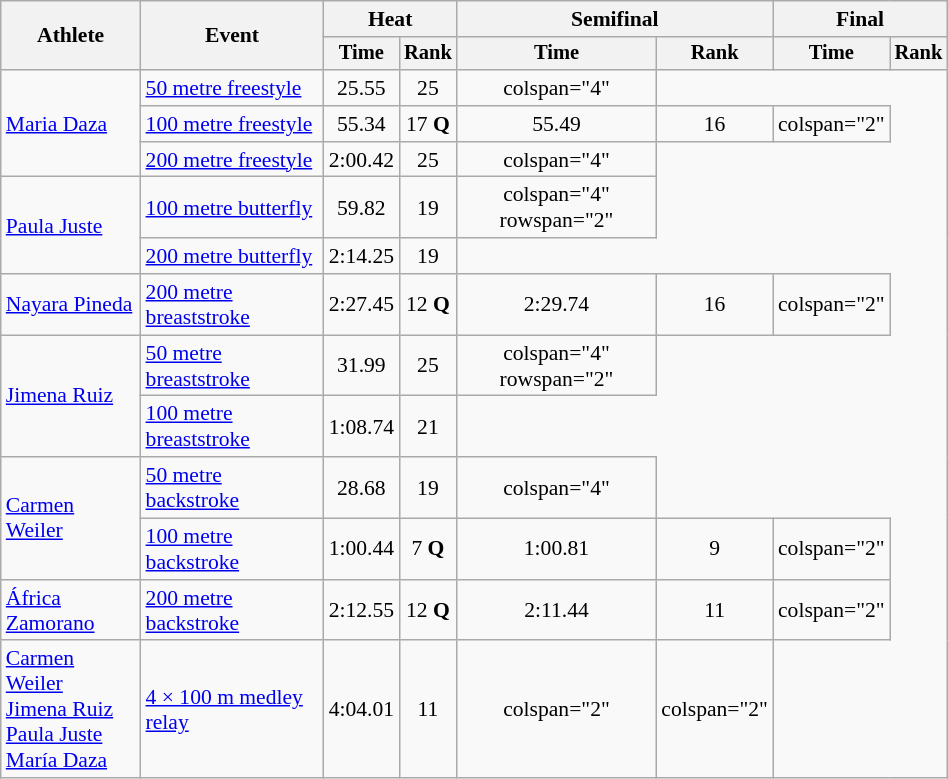<table class="wikitable" style="text-align:center; font-size:90%; width:50%;">
<tr>
<th rowspan="2">Athlete</th>
<th rowspan="2">Event</th>
<th colspan="2">Heat</th>
<th colspan="2">Semifinal</th>
<th colspan="2">Final</th>
</tr>
<tr style="font-size:95%">
<th>Time</th>
<th>Rank</th>
<th>Time</th>
<th>Rank</th>
<th>Time</th>
<th>Rank</th>
</tr>
<tr align=center>
<td align=left rowspan="3"><a href='#'>Maria Daza</a></td>
<td align=left><a href='#'>50 metre freestyle</a></td>
<td>25.55</td>
<td>25</td>
<td>colspan="4" </td>
</tr>
<tr align=center>
<td align=left><a href='#'>100 metre freestyle</a></td>
<td>55.34</td>
<td>17 <strong>Q</strong></td>
<td>55.49</td>
<td>16</td>
<td>colspan="2" </td>
</tr>
<tr align=center>
<td align=left><a href='#'>200 metre freestyle</a></td>
<td>2:00.42</td>
<td>25</td>
<td>colspan="4" </td>
</tr>
<tr align=center>
<td align=left rowspan="2"><a href='#'>Paula Juste</a></td>
<td align=left><a href='#'>100 metre butterfly</a></td>
<td>59.82</td>
<td>19</td>
<td>colspan="4" rowspan="2" </td>
</tr>
<tr align=center>
<td align=left><a href='#'>200 metre butterfly</a></td>
<td>2:14.25</td>
<td>19</td>
</tr>
<tr align=center>
<td align=left><a href='#'>Nayara Pineda</a></td>
<td align=left><a href='#'>200 metre breaststroke</a></td>
<td>2:27.45</td>
<td>12 <strong>Q</strong></td>
<td>2:29.74</td>
<td>16</td>
<td>colspan="2" </td>
</tr>
<tr align=center>
<td align=left rowspan="2"><a href='#'>Jimena Ruiz</a></td>
<td align=left><a href='#'>50 metre breaststroke</a></td>
<td>31.99</td>
<td>25</td>
<td>colspan="4" rowspan="2"</td>
</tr>
<tr align=center>
<td align=left><a href='#'>100 metre breaststroke</a></td>
<td>1:08.74</td>
<td>21</td>
</tr>
<tr align=center>
<td align=left rowspan="2"><a href='#'>Carmen Weiler</a></td>
<td align=left><a href='#'>50 metre backstroke</a></td>
<td>28.68</td>
<td>19</td>
<td>colspan="4" </td>
</tr>
<tr align=center>
<td align=left><a href='#'>100 metre backstroke</a></td>
<td>1:00.44</td>
<td>7 <strong>Q</strong></td>
<td>1:00.81</td>
<td>9</td>
<td>colspan="2" </td>
</tr>
<tr align=center>
<td align=left><a href='#'>África Zamorano</a></td>
<td align=left><a href='#'>200 metre backstroke</a></td>
<td>2:12.55</td>
<td>12 <strong>Q</strong></td>
<td>2:11.44</td>
<td>11</td>
<td>colspan="2" </td>
</tr>
<tr>
<td align=left><a href='#'>Carmen Weiler</a> <br><a href='#'>Jimena Ruiz</a> <br><a href='#'>Paula Juste</a> <br><a href='#'>María Daza</a></td>
<td align=left><a href='#'>4 × 100 m medley relay</a></td>
<td>4:04.01</td>
<td>11</td>
<td>colspan="2" </td>
<td>colspan="2" </td>
</tr>
</table>
